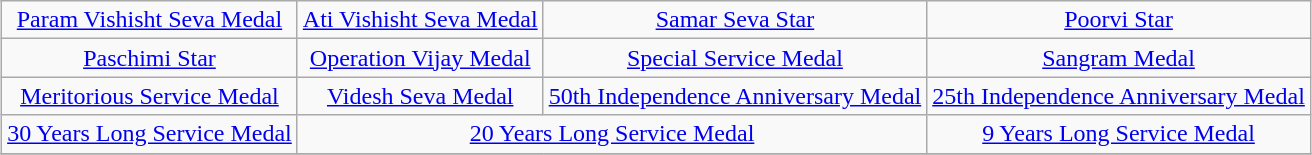<table class="wikitable" style="margin:1em auto; text-align:center;">
<tr>
<td><a href='#'>Param Vishisht Seva Medal</a></td>
<td><a href='#'>Ati Vishisht Seva Medal</a></td>
<td><a href='#'>Samar Seva Star</a></td>
<td><a href='#'>Poorvi Star</a></td>
</tr>
<tr>
<td><a href='#'>Paschimi Star</a></td>
<td><a href='#'>Operation Vijay Medal</a></td>
<td><a href='#'>Special Service Medal</a></td>
<td><a href='#'>Sangram Medal</a></td>
</tr>
<tr>
<td><a href='#'>Meritorious Service Medal</a></td>
<td><a href='#'>Videsh Seva Medal</a></td>
<td><a href='#'>50th Independence Anniversary Medal</a></td>
<td><a href='#'>25th Independence Anniversary Medal</a></td>
</tr>
<tr>
<td colspan="1"><a href='#'>30 Years Long Service Medal</a></td>
<td colspan="2"><a href='#'>20 Years Long Service Medal</a></td>
<td colspan="1"><a href='#'>9 Years Long Service Medal</a></td>
</tr>
<tr>
</tr>
</table>
